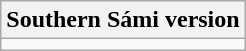<table class="wikitable" cellpadding="6">
<tr>
<th>Southern Sámi version</th>
</tr>
<tr style="vertical-align:top; white-space:nowrap;">
<td></td>
</tr>
</table>
